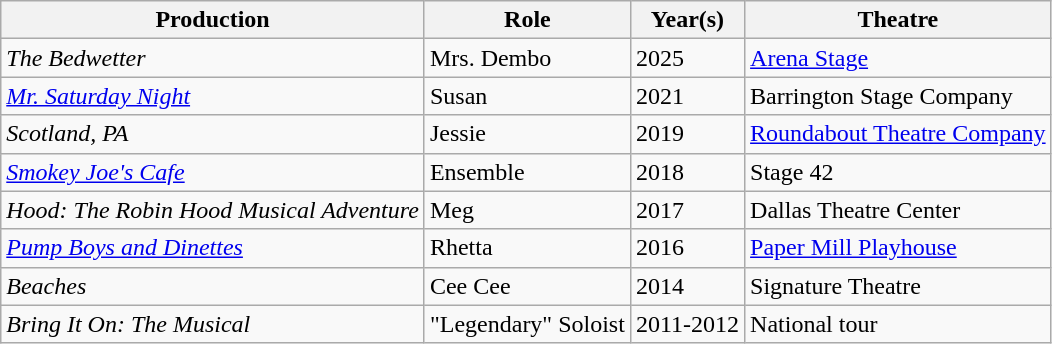<table class="wikitable">
<tr>
<th>Production</th>
<th>Role</th>
<th>Year(s)</th>
<th>Theatre</th>
</tr>
<tr>
<td><em>The Bedwetter</em></td>
<td>Mrs. Dembo</td>
<td>2025</td>
<td><a href='#'>Arena Stage</a></td>
</tr>
<tr>
<td><em><a href='#'>Mr. Saturday Night</a></em></td>
<td>Susan</td>
<td>2021</td>
<td>Barrington Stage Company</td>
</tr>
<tr>
<td><em>Scotland, PA</em></td>
<td>Jessie</td>
<td>2019</td>
<td><a href='#'>Roundabout Theatre Company</a></td>
</tr>
<tr>
<td><em><a href='#'>Smokey Joe's Cafe</a></em></td>
<td>Ensemble</td>
<td>2018</td>
<td>Stage 42</td>
</tr>
<tr>
<td><em>Hood: The Robin Hood Musical Adventure</em></td>
<td>Meg</td>
<td>2017</td>
<td>Dallas Theatre Center</td>
</tr>
<tr>
<td><em><a href='#'>Pump Boys and Dinettes</a></em></td>
<td>Rhetta</td>
<td>2016</td>
<td><a href='#'>Paper Mill Playhouse</a></td>
</tr>
<tr>
<td><em>Beaches</em></td>
<td>Cee Cee</td>
<td>2014</td>
<td>Signature Theatre</td>
</tr>
<tr>
<td><em>Bring It On: The Musical</em></td>
<td>"Legendary" Soloist</td>
<td>2011-2012</td>
<td>National tour</td>
</tr>
</table>
